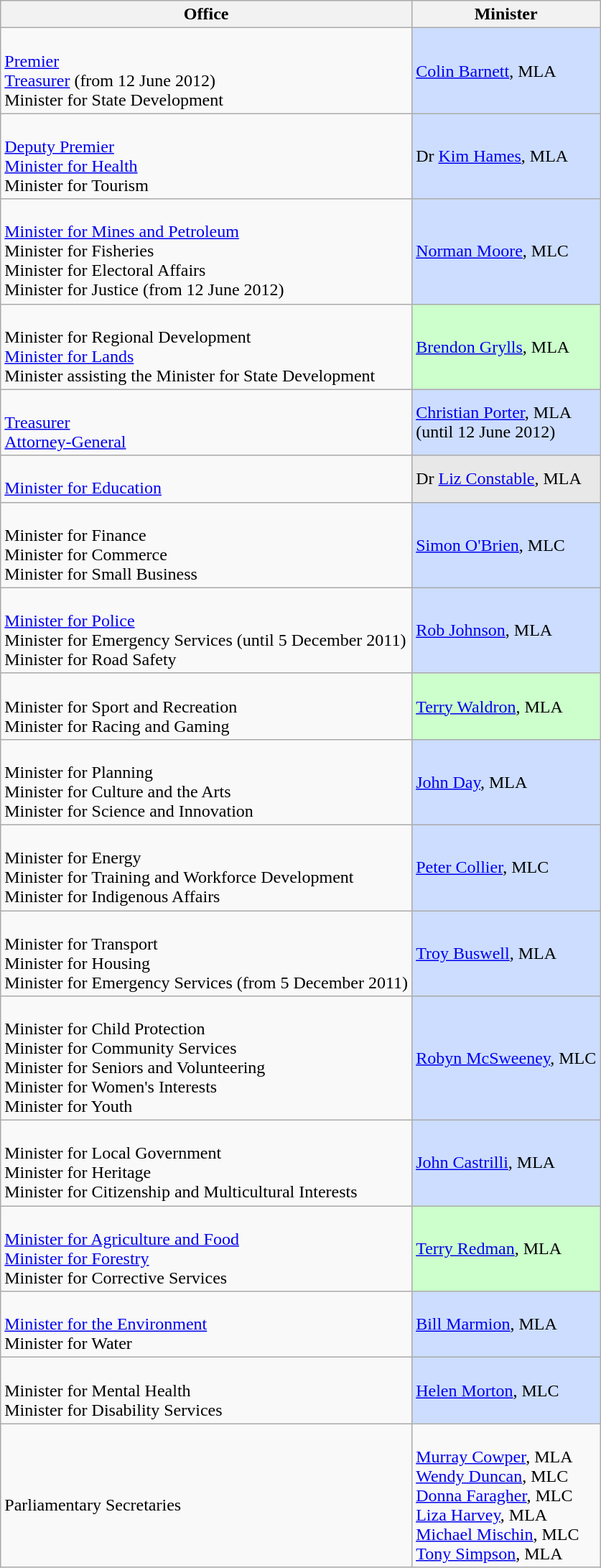<table class="wikitable sortable">
<tr>
<th>Office</th>
<th>Minister</th>
</tr>
<tr>
<td><br><a href='#'>Premier</a><br>
<a href='#'>Treasurer</a> (from 12 June 2012)<br>
Minister for State Development</td>
<td style="background:#CCDDFF"><a href='#'>Colin Barnett</a>, MLA</td>
</tr>
<tr>
<td><br><a href='#'>Deputy Premier</a><br>
<a href='#'>Minister for Health</a><br>
Minister for Tourism</td>
<td style="background:#CCDDFF">Dr <a href='#'>Kim Hames</a>, MLA</td>
</tr>
<tr>
<td><br><a href='#'>Minister for Mines and Petroleum</a><br>
Minister for Fisheries<br>
Minister for Electoral Affairs<br>
Minister for Justice (from 12 June 2012)</td>
<td style="background:#CCDDFF"><a href='#'>Norman Moore</a>, MLC</td>
</tr>
<tr>
<td><br>Minister for Regional Development<br>
<a href='#'>Minister for Lands</a><br>
Minister assisting the Minister for State Development</td>
<td style="background:#CCFFCC"><a href='#'>Brendon Grylls</a>, MLA</td>
</tr>
<tr>
<td><br><a href='#'>Treasurer</a><br>
<a href='#'>Attorney-General</a></td>
<td style="background:#CCDDFF"><a href='#'>Christian Porter</a>, MLA<br>(until 12 June 2012)</td>
</tr>
<tr>
<td><br><a href='#'>Minister for Education</a></td>
<td style="background:#E8E8E8">Dr <a href='#'>Liz Constable</a>, MLA</td>
</tr>
<tr>
<td><br>Minister for Finance<br>
Minister for Commerce<br>
Minister for Small Business</td>
<td style="background:#CCDDFF"><a href='#'>Simon O'Brien</a>, MLC</td>
</tr>
<tr>
<td><br><a href='#'>Minister for Police</a><br>
Minister for Emergency Services (until 5 December 2011)<br>
Minister for Road Safety</td>
<td style="background:#CCDDFF"><a href='#'>Rob Johnson</a>, MLA</td>
</tr>
<tr>
<td><br>Minister for Sport and Recreation<br>
Minister for Racing and Gaming</td>
<td style="background:#CCFFCC"><a href='#'>Terry Waldron</a>, MLA</td>
</tr>
<tr>
<td><br>Minister for Planning<br>
Minister for Culture and the Arts<br>
Minister for Science and Innovation</td>
<td style="background:#CCDDFF"><a href='#'>John Day</a>, MLA</td>
</tr>
<tr>
<td><br>Minister for Energy<br>
Minister for Training and Workforce Development<br>
Minister for Indigenous Affairs</td>
<td style="background:#CCDDFF"><a href='#'>Peter Collier</a>, MLC</td>
</tr>
<tr>
<td><br>Minister for Transport<br>
Minister for Housing<br>
Minister for Emergency Services (from 5 December 2011)</td>
<td style="background:#CCDDFF"><a href='#'>Troy Buswell</a>, MLA<br></td>
</tr>
<tr>
<td><br>Minister for Child Protection<br>
Minister for Community Services<br>
Minister for Seniors and Volunteering<br>
Minister for Women's Interests<br>
Minister for Youth</td>
<td style="background:#CCDDFF"><a href='#'>Robyn McSweeney</a>, MLC</td>
</tr>
<tr>
<td><br>Minister for Local Government<br>
Minister for Heritage<br>
Minister for Citizenship and Multicultural Interests</td>
<td style="background:#CCDDFF"><a href='#'>John Castrilli</a>, MLA</td>
</tr>
<tr>
<td><br><a href='#'>Minister for Agriculture and Food</a><br>
<a href='#'>Minister for Forestry</a><br>
Minister for Corrective Services</td>
<td style="background:#CCFFCC"><a href='#'>Terry Redman</a>, MLA</td>
</tr>
<tr>
<td><br><a href='#'>Minister for the Environment</a><br>
Minister for Water</td>
<td style="background:#CCDDFF"><a href='#'>Bill Marmion</a>, MLA</td>
</tr>
<tr>
<td><br>Minister for Mental Health<br>
Minister for Disability Services</td>
<td style="background:#CCDDFF"><a href='#'>Helen Morton</a>, MLC</td>
</tr>
<tr>
<td><br>Parliamentary Secretaries</td>
<td><br><span><a href='#'>Murray Cowper</a>, MLA<br></span>
<span><a href='#'>Wendy Duncan</a>, MLC</span><br>
<span><a href='#'>Donna Faragher</a>, MLC<br>
<a href='#'>Liza Harvey</a>, MLA<br>
<a href='#'>Michael Mischin</a>, MLC<br>
<a href='#'>Tony Simpson</a>, MLA
</span></td>
</tr>
</table>
